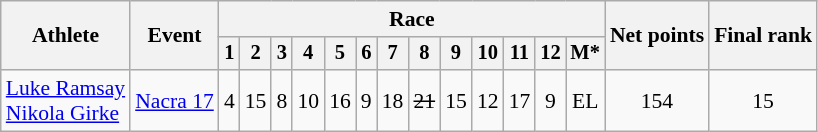<table class="wikitable" style="font-size:90%">
<tr>
<th rowspan="2">Athlete</th>
<th rowspan="2">Event</th>
<th colspan=13>Race</th>
<th rowspan=2>Net points</th>
<th rowspan=2>Final rank</th>
</tr>
<tr style="font-size:95%">
<th>1</th>
<th>2</th>
<th>3</th>
<th>4</th>
<th>5</th>
<th>6</th>
<th>7</th>
<th>8</th>
<th>9</th>
<th>10</th>
<th>11</th>
<th>12</th>
<th>M*</th>
</tr>
<tr align=center>
<td align=left><a href='#'>Luke Ramsay</a><br><a href='#'>Nikola Girke</a></td>
<td align=left><a href='#'>Nacra 17</a></td>
<td>4</td>
<td>15</td>
<td>8</td>
<td>10</td>
<td>16</td>
<td>9</td>
<td>18</td>
<td><s>21</s></td>
<td>15</td>
<td>12</td>
<td>17</td>
<td>9</td>
<td>EL</td>
<td>154</td>
<td>15</td>
</tr>
</table>
